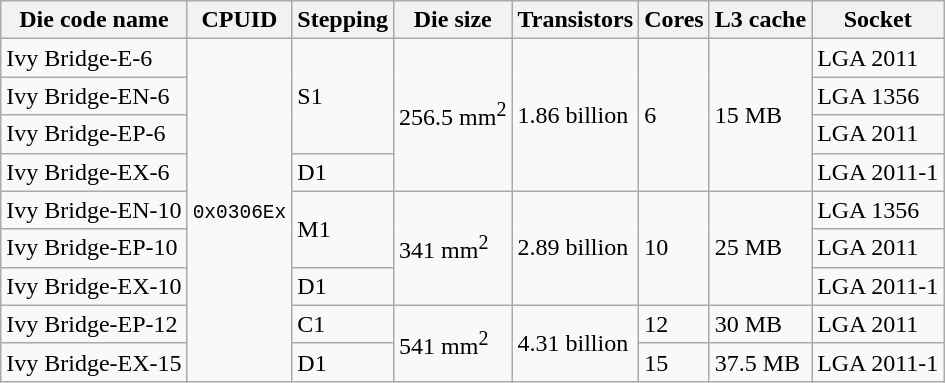<table class="wikitable sortable">
<tr>
<th>Die code name</th>
<th>CPUID</th>
<th>Stepping</th>
<th>Die size</th>
<th>Transistors</th>
<th>Cores</th>
<th>L3 cache</th>
<th>Socket</th>
</tr>
<tr>
<td>Ivy Bridge-E-6</td>
<td rowspan=9><code>0x0306Ex</code></td>
<td rowspan=3>S1</td>
<td rowspan=4>256.5 mm<sup>2</sup></td>
<td rowspan=4>1.86 billion</td>
<td rowspan=4>6</td>
<td rowspan=4>15 MB</td>
<td>LGA 2011</td>
</tr>
<tr>
<td>Ivy Bridge-EN-6</td>
<td>LGA 1356</td>
</tr>
<tr>
<td>Ivy Bridge-EP-6</td>
<td>LGA 2011</td>
</tr>
<tr>
<td>Ivy Bridge-EX-6</td>
<td>D1</td>
<td>LGA 2011-1</td>
</tr>
<tr>
<td>Ivy Bridge-EN-10</td>
<td rowspan=2>M1</td>
<td rowspan=3>341 mm<sup>2</sup></td>
<td rowspan=3>2.89 billion</td>
<td rowspan=3>10</td>
<td rowspan=3>25 MB</td>
<td>LGA 1356</td>
</tr>
<tr>
<td>Ivy Bridge-EP-10</td>
<td>LGA 2011</td>
</tr>
<tr>
<td>Ivy Bridge-EX-10</td>
<td>D1</td>
<td>LGA 2011-1</td>
</tr>
<tr>
<td>Ivy Bridge-EP-12</td>
<td>C1</td>
<td rowspan=2>541 mm<sup>2</sup></td>
<td rowspan=2>4.31 billion</td>
<td>12</td>
<td>30 MB</td>
<td>LGA 2011</td>
</tr>
<tr>
<td>Ivy Bridge-EX-15</td>
<td>D1</td>
<td>15</td>
<td>37.5 MB</td>
<td>LGA 2011-1</td>
</tr>
</table>
